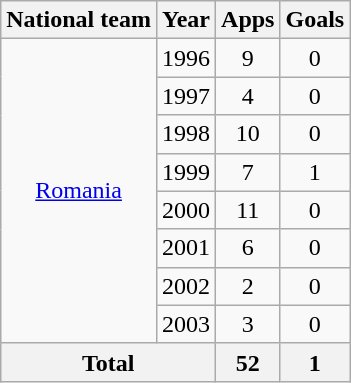<table class="wikitable" style="text-align:center">
<tr>
<th>National team</th>
<th>Year</th>
<th>Apps</th>
<th>Goals</th>
</tr>
<tr>
<td rowspan="8"><a href='#'>Romania</a></td>
<td>1996</td>
<td>9</td>
<td>0</td>
</tr>
<tr>
<td>1997</td>
<td>4</td>
<td>0</td>
</tr>
<tr>
<td>1998</td>
<td>10</td>
<td>0</td>
</tr>
<tr>
<td>1999</td>
<td>7</td>
<td>1</td>
</tr>
<tr>
<td>2000</td>
<td>11</td>
<td>0</td>
</tr>
<tr>
<td>2001</td>
<td>6</td>
<td>0</td>
</tr>
<tr>
<td>2002</td>
<td>2</td>
<td>0</td>
</tr>
<tr>
<td>2003</td>
<td>3</td>
<td>0</td>
</tr>
<tr>
<th colspan="2">Total</th>
<th>52</th>
<th>1</th>
</tr>
</table>
